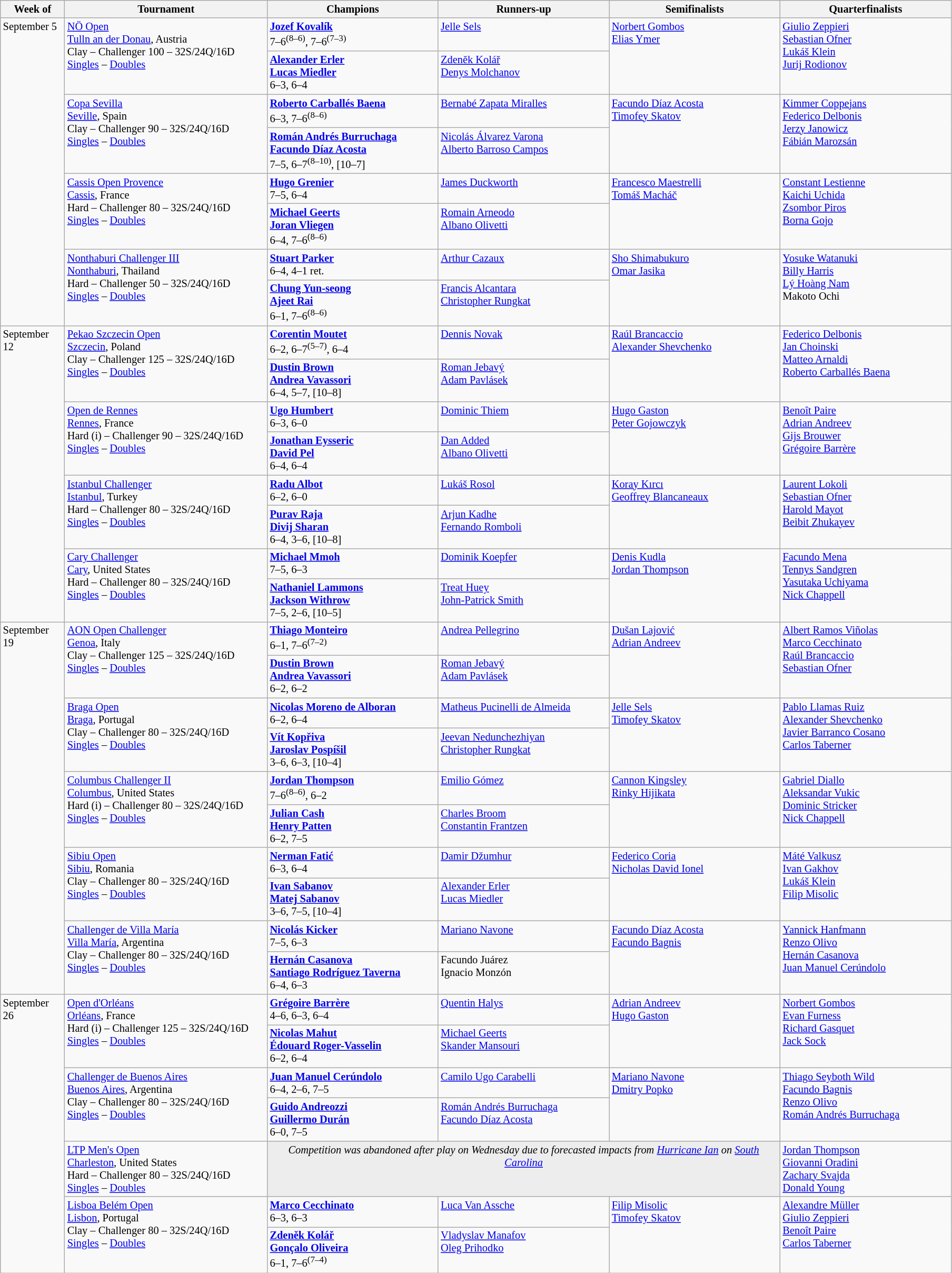<table class="wikitable" style="font-size:85%;">
<tr>
<th width=75>Week of</th>
<th width=250>Tournament</th>
<th width=210>Champions</th>
<th width=210>Runners-up</th>
<th width=210>Semifinalists</th>
<th width=210>Quarterfinalists</th>
</tr>
<tr valign=top>
<td rowspan=8>September 5</td>
<td rowspan=2><a href='#'>NÖ Open</a><br><a href='#'>Tulln an der Donau</a>, Austria <br> Clay – Challenger 100 – 32S/24Q/16D<br><a href='#'>Singles</a> – <a href='#'>Doubles</a></td>
<td> <strong><a href='#'>Jozef Kovalík</a></strong><br>7–6<sup>(8–6)</sup>, 7–6<sup>(7–3)</sup></td>
<td> <a href='#'>Jelle Sels</a></td>
<td rowspan=2> <a href='#'>Norbert Gombos</a> <br>  <a href='#'>Elias Ymer</a></td>
<td rowspan=2> <a href='#'>Giulio Zeppieri</a> <br>  <a href='#'>Sebastian Ofner</a> <br> <a href='#'>Lukáš Klein</a> <br>  <a href='#'>Jurij Rodionov</a></td>
</tr>
<tr valign=top>
<td> <strong><a href='#'>Alexander Erler</a></strong><br> <strong><a href='#'>Lucas Miedler</a></strong><br>6–3, 6–4</td>
<td> <a href='#'>Zdeněk Kolář</a><br> <a href='#'>Denys Molchanov</a></td>
</tr>
<tr valign=top>
<td rowspan=2><a href='#'>Copa Sevilla</a><br><a href='#'>Seville</a>, Spain <br> Clay – Challenger 90 – 32S/24Q/16D<br><a href='#'>Singles</a> – <a href='#'>Doubles</a></td>
<td> <strong><a href='#'>Roberto Carballés Baena</a></strong><br>6–3, 7–6<sup>(8–6)</sup></td>
<td> <a href='#'>Bernabé Zapata Miralles</a></td>
<td rowspan=2> <a href='#'>Facundo Díaz Acosta</a> <br>  <a href='#'>Timofey Skatov</a></td>
<td rowspan=2> <a href='#'>Kimmer Coppejans</a> <br> <a href='#'>Federico Delbonis</a> <br>  <a href='#'>Jerzy Janowicz</a> <br>  <a href='#'>Fábián Marozsán</a></td>
</tr>
<tr valign=top>
<td> <strong><a href='#'>Román Andrés Burruchaga</a></strong><br> <strong><a href='#'>Facundo Díaz Acosta</a></strong><br>7–5, 6–7<sup>(8–10)</sup>, [10–7]</td>
<td> <a href='#'>Nicolás Álvarez Varona</a><br> <a href='#'>Alberto Barroso Campos</a></td>
</tr>
<tr valign=top>
<td rowspan=2><a href='#'>Cassis Open Provence</a><br><a href='#'>Cassis</a>, France <br> Hard – Challenger 80 – 32S/24Q/16D<br><a href='#'>Singles</a> – <a href='#'>Doubles</a></td>
<td> <strong><a href='#'>Hugo Grenier</a></strong><br>7–5, 6–4</td>
<td> <a href='#'>James Duckworth</a></td>
<td rowspan=2> <a href='#'>Francesco Maestrelli</a> <br>  <a href='#'>Tomáš Macháč</a></td>
<td rowspan=2> <a href='#'>Constant Lestienne</a> <br> <a href='#'>Kaichi Uchida</a> <br> <a href='#'>Zsombor Piros</a> <br>  <a href='#'>Borna Gojo</a></td>
</tr>
<tr valign=top>
<td> <strong><a href='#'>Michael Geerts</a></strong><br> <strong><a href='#'>Joran Vliegen</a></strong><br>6–4, 7–6<sup>(8–6)</sup></td>
<td> <a href='#'>Romain Arneodo</a><br> <a href='#'>Albano Olivetti</a></td>
</tr>
<tr valign=top>
<td rowspan=2><a href='#'>Nonthaburi Challenger III</a><br><a href='#'>Nonthaburi</a>, Thailand <br> Hard – Challenger 50 – 32S/24Q/16D<br><a href='#'>Singles</a> – <a href='#'>Doubles</a></td>
<td> <strong><a href='#'>Stuart Parker</a></strong><br>6–4, 4–1 ret.</td>
<td> <a href='#'>Arthur Cazaux</a></td>
<td rowspan=2> <a href='#'>Sho Shimabukuro</a> <br>  <a href='#'>Omar Jasika</a></td>
<td rowspan=2> <a href='#'>Yosuke Watanuki</a> <br> <a href='#'>Billy Harris</a> <br>  <a href='#'>Lý Hoàng Nam</a> <br>  Makoto Ochi</td>
</tr>
<tr valign=top>
<td> <strong><a href='#'>Chung Yun-seong</a></strong><br> <strong><a href='#'>Ajeet Rai</a></strong><br>6–1, 7–6<sup>(8–6)</sup></td>
<td> <a href='#'>Francis Alcantara</a><br> <a href='#'>Christopher Rungkat</a></td>
</tr>
<tr valign=top>
<td rowspan=8>September 12</td>
<td rowspan=2><a href='#'>Pekao Szczecin Open</a><br><a href='#'>Szczecin</a>, Poland <br> Clay – Challenger 125 – 32S/24Q/16D<br><a href='#'>Singles</a> – <a href='#'>Doubles</a></td>
<td> <strong><a href='#'>Corentin Moutet</a></strong><br>6–2, 6–7<sup>(5–7)</sup>, 6–4</td>
<td> <a href='#'>Dennis Novak</a></td>
<td rowspan=2> <a href='#'>Raúl Brancaccio</a> <br>  <a href='#'>Alexander Shevchenko</a></td>
<td rowspan=2> <a href='#'>Federico Delbonis</a> <br> <a href='#'>Jan Choinski</a> <br> <a href='#'>Matteo Arnaldi</a> <br>  <a href='#'>Roberto Carballés Baena</a></td>
</tr>
<tr valign=top>
<td> <strong><a href='#'>Dustin Brown</a></strong><br> <strong><a href='#'>Andrea Vavassori</a></strong><br>6–4, 5–7, [10–8]</td>
<td> <a href='#'>Roman Jebavý</a><br> <a href='#'>Adam Pavlásek</a></td>
</tr>
<tr valign=top>
<td rowspan=2><a href='#'>Open de Rennes</a><br><a href='#'>Rennes</a>, France <br> Hard (i) – Challenger 90 – 32S/24Q/16D<br><a href='#'>Singles</a> – <a href='#'>Doubles</a></td>
<td> <strong><a href='#'>Ugo Humbert</a></strong><br>6–3, 6–0</td>
<td> <a href='#'>Dominic Thiem</a></td>
<td rowspan=2> <a href='#'>Hugo Gaston</a> <br>  <a href='#'>Peter Gojowczyk</a></td>
<td rowspan=2> <a href='#'>Benoît Paire</a> <br> <a href='#'>Adrian Andreev</a> <br> <a href='#'>Gijs Brouwer</a> <br>  <a href='#'>Grégoire Barrère</a></td>
</tr>
<tr valign=top>
<td> <strong><a href='#'>Jonathan Eysseric</a></strong><br> <strong><a href='#'>David Pel</a></strong><br>6–4, 6–4</td>
<td> <a href='#'>Dan Added</a><br> <a href='#'>Albano Olivetti</a></td>
</tr>
<tr valign=top>
<td rowspan=2><a href='#'>Istanbul Challenger</a><br><a href='#'>Istanbul</a>, Turkey <br> Hard – Challenger 80 – 32S/24Q/16D<br><a href='#'>Singles</a> – <a href='#'>Doubles</a></td>
<td> <strong><a href='#'>Radu Albot</a></strong><br>6–2, 6–0</td>
<td> <a href='#'>Lukáš Rosol</a></td>
<td rowspan=2> <a href='#'>Koray Kırcı</a> <br>  <a href='#'>Geoffrey Blancaneaux</a></td>
<td rowspan=2> <a href='#'>Laurent Lokoli</a> <br>  <a href='#'>Sebastian Ofner</a> <br> <a href='#'>Harold Mayot</a> <br>  <a href='#'>Beibit Zhukayev</a></td>
</tr>
<tr valign=top>
<td> <strong><a href='#'>Purav Raja</a></strong><br> <strong><a href='#'>Divij Sharan</a></strong><br>6–4, 3–6, [10–8]</td>
<td> <a href='#'>Arjun Kadhe</a><br> <a href='#'>Fernando Romboli</a></td>
</tr>
<tr valign=top>
<td rowspan=2><a href='#'>Cary Challenger</a><br><a href='#'>Cary</a>, United States <br> Hard – Challenger 80 – 32S/24Q/16D<br><a href='#'>Singles</a> – <a href='#'>Doubles</a></td>
<td> <strong><a href='#'>Michael Mmoh</a></strong><br>7–5, 6–3</td>
<td> <a href='#'>Dominik Koepfer</a></td>
<td rowspan=2> <a href='#'>Denis Kudla</a> <br>  <a href='#'>Jordan Thompson</a></td>
<td rowspan=2> <a href='#'>Facundo Mena</a> <br> <a href='#'>Tennys Sandgren</a> <br> <a href='#'>Yasutaka Uchiyama</a> <br>  <a href='#'>Nick Chappell</a></td>
</tr>
<tr valign=top>
<td> <strong><a href='#'>Nathaniel Lammons</a></strong><br> <strong><a href='#'>Jackson Withrow</a></strong><br>7–5, 2–6, [10–5]</td>
<td> <a href='#'>Treat Huey</a><br> <a href='#'>John-Patrick Smith</a></td>
</tr>
<tr valign=top>
<td rowspan=10>September 19</td>
<td rowspan=2><a href='#'>AON Open Challenger</a><br><a href='#'>Genoa</a>, Italy <br> Clay – Challenger 125 – 32S/24Q/16D<br><a href='#'>Singles</a> – <a href='#'>Doubles</a></td>
<td> <strong><a href='#'>Thiago Monteiro</a></strong><br>6–1, 7–6<sup>(7–2)</sup></td>
<td> <a href='#'>Andrea Pellegrino</a></td>
<td rowspan=2> <a href='#'>Dušan Lajović</a> <br>  <a href='#'>Adrian Andreev</a></td>
<td rowspan=2> <a href='#'>Albert Ramos Viñolas</a> <br> <a href='#'>Marco Cecchinato</a> <br> <a href='#'>Raúl Brancaccio</a> <br>  <a href='#'>Sebastian Ofner</a></td>
</tr>
<tr valign=top>
<td> <strong><a href='#'>Dustin Brown</a></strong><br> <strong><a href='#'>Andrea Vavassori</a></strong><br>6–2, 6–2</td>
<td> <a href='#'>Roman Jebavý</a><br> <a href='#'>Adam Pavlásek</a></td>
</tr>
<tr valign=top>
<td rowspan=2><a href='#'>Braga Open</a><br><a href='#'>Braga</a>, Portugal <br> Clay – Challenger 80 – 32S/24Q/16D<br><a href='#'>Singles</a> – <a href='#'>Doubles</a></td>
<td> <strong><a href='#'>Nicolas Moreno de Alboran</a></strong><br>6–2, 6–4</td>
<td> <a href='#'>Matheus Pucinelli de Almeida</a></td>
<td rowspan=2> <a href='#'>Jelle Sels</a> <br>  <a href='#'>Timofey Skatov</a></td>
<td rowspan=2> <a href='#'>Pablo Llamas Ruiz</a> <br> <a href='#'>Alexander Shevchenko</a> <br> <a href='#'>Javier Barranco Cosano</a> <br>  <a href='#'>Carlos Taberner</a></td>
</tr>
<tr valign=top>
<td> <strong><a href='#'>Vít Kopřiva</a></strong><br> <strong><a href='#'>Jaroslav Pospíšil</a></strong><br>3–6, 6–3, [10–4]</td>
<td> <a href='#'>Jeevan Nedunchezhiyan</a><br> <a href='#'>Christopher Rungkat</a></td>
</tr>
<tr valign=top>
<td rowspan=2><a href='#'>Columbus Challenger II</a><br><a href='#'>Columbus</a>, United States <br> Hard (i) – Challenger 80 – 32S/24Q/16D<br><a href='#'>Singles</a> – <a href='#'>Doubles</a></td>
<td> <strong><a href='#'>Jordan Thompson</a></strong><br>7–6<sup>(8–6)</sup>, 6–2</td>
<td> <a href='#'>Emilio Gómez</a></td>
<td rowspan=2> <a href='#'>Cannon Kingsley</a> <br>  <a href='#'>Rinky Hijikata</a></td>
<td rowspan=2> <a href='#'>Gabriel Diallo</a> <br> <a href='#'>Aleksandar Vukic</a> <br> <a href='#'>Dominic Stricker</a> <br>  <a href='#'>Nick Chappell</a></td>
</tr>
<tr valign=top>
<td> <strong><a href='#'>Julian Cash</a></strong><br> <strong><a href='#'>Henry Patten</a></strong><br>6–2, 7–5</td>
<td> <a href='#'>Charles Broom</a><br> <a href='#'>Constantin Frantzen</a></td>
</tr>
<tr valign=top>
<td rowspan=2><a href='#'>Sibiu Open</a><br><a href='#'>Sibiu</a>, Romania <br> Clay – Challenger 80 – 32S/24Q/16D<br><a href='#'>Singles</a> – <a href='#'>Doubles</a></td>
<td> <strong><a href='#'>Nerman Fatić</a></strong><br>6–3, 6–4</td>
<td> <a href='#'>Damir Džumhur</a></td>
<td rowspan=2> <a href='#'>Federico Coria</a> <br>  <a href='#'>Nicholas David Ionel</a></td>
<td rowspan=2> <a href='#'>Máté Valkusz</a> <br> <a href='#'>Ivan Gakhov</a> <br> <a href='#'>Lukáš Klein</a> <br>  <a href='#'>Filip Misolic</a></td>
</tr>
<tr valign=top>
<td> <strong><a href='#'>Ivan Sabanov</a></strong><br> <strong><a href='#'>Matej Sabanov</a></strong><br>3–6, 7–5, [10–4]</td>
<td> <a href='#'>Alexander Erler</a><br> <a href='#'>Lucas Miedler</a></td>
</tr>
<tr valign=top>
<td rowspan=2><a href='#'>Challenger de Villa María</a><br><a href='#'>Villa María</a>, Argentina <br> Clay – Challenger 80 – 32S/24Q/16D<br><a href='#'>Singles</a> – <a href='#'>Doubles</a></td>
<td> <strong><a href='#'>Nicolás Kicker</a></strong><br>7–5, 6–3</td>
<td> <a href='#'>Mariano Navone</a></td>
<td rowspan=2> <a href='#'>Facundo Díaz Acosta</a> <br>  <a href='#'>Facundo Bagnis</a></td>
<td rowspan=2> <a href='#'>Yannick Hanfmann</a> <br> <a href='#'>Renzo Olivo</a> <br> <a href='#'>Hernán Casanova</a> <br>  <a href='#'>Juan Manuel Cerúndolo</a></td>
</tr>
<tr valign=top>
<td> <strong><a href='#'>Hernán Casanova</a></strong><br> <strong><a href='#'>Santiago Rodríguez Taverna</a></strong><br>6–4, 6–3</td>
<td> Facundo Juárez<br> Ignacio Monzón</td>
</tr>
<tr valign=top>
<td rowspan=8>September 26</td>
<td rowspan=2><a href='#'>Open d'Orléans</a><br><a href='#'>Orléans</a>, France <br> Hard (i) – Challenger 125 – 32S/24Q/16D<br><a href='#'>Singles</a> – <a href='#'>Doubles</a></td>
<td> <strong><a href='#'>Grégoire Barrère</a></strong><br>4–6, 6–3, 6–4</td>
<td> <a href='#'>Quentin Halys</a></td>
<td rowspan=2> <a href='#'>Adrian Andreev</a> <br>  <a href='#'>Hugo Gaston</a></td>
<td rowspan=2> <a href='#'>Norbert Gombos</a> <br> <a href='#'>Evan Furness</a> <br>  <a href='#'>Richard Gasquet</a> <br>  <a href='#'>Jack Sock</a></td>
</tr>
<tr valign=top>
<td> <strong><a href='#'>Nicolas Mahut</a></strong><br> <strong><a href='#'>Édouard Roger-Vasselin</a></strong><br>6–2, 6–4</td>
<td> <a href='#'>Michael Geerts</a><br> <a href='#'>Skander Mansouri</a></td>
</tr>
<tr valign=top>
<td rowspan=2><a href='#'>Challenger de Buenos Aires</a><br><a href='#'>Buenos Aires</a>, Argentina <br> Clay – Challenger 80 – 32S/24Q/16D<br><a href='#'>Singles</a> – <a href='#'>Doubles</a></td>
<td> <strong><a href='#'>Juan Manuel Cerúndolo</a></strong><br>6–4, 2–6, 7–5</td>
<td> <a href='#'>Camilo Ugo Carabelli</a></td>
<td rowspan=2> <a href='#'>Mariano Navone</a> <br>  <a href='#'>Dmitry Popko</a></td>
<td rowspan=2> <a href='#'>Thiago Seyboth Wild</a> <br> <a href='#'>Facundo Bagnis</a> <br> <a href='#'>Renzo Olivo</a> <br>  <a href='#'>Román Andrés Burruchaga</a></td>
</tr>
<tr valign=top>
<td> <strong><a href='#'>Guido Andreozzi</a></strong><br> <strong><a href='#'>Guillermo Durán</a></strong><br>6–0, 7–5</td>
<td> <a href='#'>Román Andrés Burruchaga</a><br> <a href='#'>Facundo Díaz Acosta</a></td>
</tr>
<tr valign=top>
<td><a href='#'>LTP Men's Open</a><br><a href='#'>Charleston</a>, United States <br> Hard – Challenger 80 – 32S/24Q/16D<br><a href='#'>Singles</a> – <a href='#'>Doubles</a></td>
<td colspan=3 style="text-align:center; background:#ededed;"><em>Competition was abandoned after play on Wednesday due to forecasted impacts from <a href='#'>Hurricane Ian</a> on <a href='#'>South Carolina</a></em></td>
<td> <a href='#'>Jordan Thompson</a><br>  <a href='#'>Giovanni Oradini</a> <br> <a href='#'>Zachary Svajda</a><br>  <a href='#'>Donald Young</a></td>
</tr>
<tr valign=top>
<td rowspan=2><a href='#'>Lisboa Belém Open</a><br><a href='#'>Lisbon</a>, Portugal <br> Clay – Challenger 80 – 32S/24Q/16D<br><a href='#'>Singles</a> – <a href='#'>Doubles</a></td>
<td> <strong><a href='#'>Marco Cecchinato</a></strong><br>6–3, 6–3</td>
<td> <a href='#'>Luca Van Assche</a></td>
<td rowspan=2> <a href='#'>Filip Misolic</a> <br>  <a href='#'>Timofey Skatov</a></td>
<td rowspan=2> <a href='#'>Alexandre Müller</a> <br> <a href='#'>Giulio Zeppieri</a> <br> <a href='#'>Benoît Paire</a> <br>  <a href='#'>Carlos Taberner</a></td>
</tr>
<tr valign=top>
<td> <strong><a href='#'>Zdeněk Kolář</a></strong><br> <strong><a href='#'>Gonçalo Oliveira</a></strong><br>6–1, 7–6<sup>(7–4)</sup></td>
<td> <a href='#'>Vladyslav Manafov</a><br> <a href='#'>Oleg Prihodko</a></td>
</tr>
</table>
